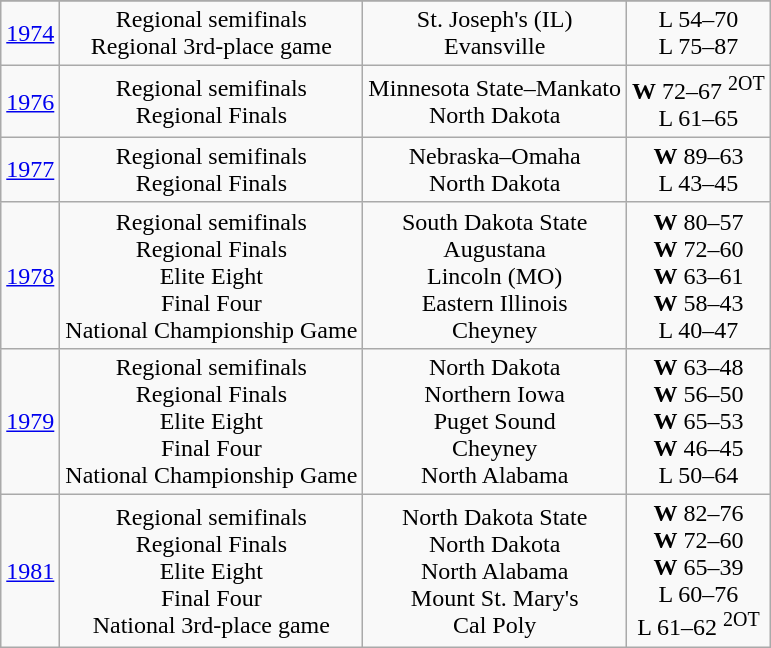<table class="wikitable" style="text-align:center">
<tr>
</tr>
<tr align="center">
<td><a href='#'>1974</a></td>
<td>Regional semifinals<br>Regional 3rd-place game</td>
<td>St. Joseph's (IL)<br>Evansville</td>
<td>L 54–70<br>L 75–87</td>
</tr>
<tr align="center">
<td><a href='#'>1976</a></td>
<td>Regional semifinals<br>Regional Finals</td>
<td>Minnesota State–Mankato<br>North Dakota</td>
<td><strong>W</strong> 72–67 <sup>2OT</sup><br>L 61–65</td>
</tr>
<tr align="center">
<td><a href='#'>1977</a></td>
<td>Regional semifinals<br>Regional Finals</td>
<td>Nebraska–Omaha<br>North Dakota</td>
<td><strong>W</strong> 89–63<br>L 43–45</td>
</tr>
<tr align="center">
<td><a href='#'>1978</a></td>
<td>Regional semifinals<br>Regional Finals<br>Elite Eight<br>Final Four<br>National Championship Game</td>
<td>South Dakota State<br>Augustana<br>Lincoln (MO)<br>Eastern Illinois<br>Cheyney</td>
<td><strong>W</strong> 80–57<br><strong>W</strong> 72–60<br><strong>W</strong> 63–61<br><strong>W</strong> 58–43<br>L 40–47</td>
</tr>
<tr align="center">
<td><a href='#'>1979</a></td>
<td>Regional semifinals<br>Regional Finals<br>Elite Eight<br>Final Four<br>National Championship Game</td>
<td>North Dakota<br>Northern Iowa<br>Puget Sound<br>Cheyney<br>North Alabama</td>
<td><strong>W</strong> 63–48<br><strong>W</strong> 56–50<br><strong>W</strong> 65–53<br><strong>W</strong> 46–45<br>L 50–64</td>
</tr>
<tr align="center">
<td><a href='#'>1981</a></td>
<td>Regional semifinals<br>Regional Finals<br>Elite Eight<br>Final Four<br>National 3rd-place game</td>
<td>North Dakota State<br>North Dakota<br>North Alabama<br>Mount St. Mary's<br>Cal Poly</td>
<td><strong>W</strong> 82–76<br><strong>W</strong> 72–60<br><strong>W</strong> 65–39<br>L 60–76<br>L 61–62 <sup>2OT</sup></td>
</tr>
</table>
